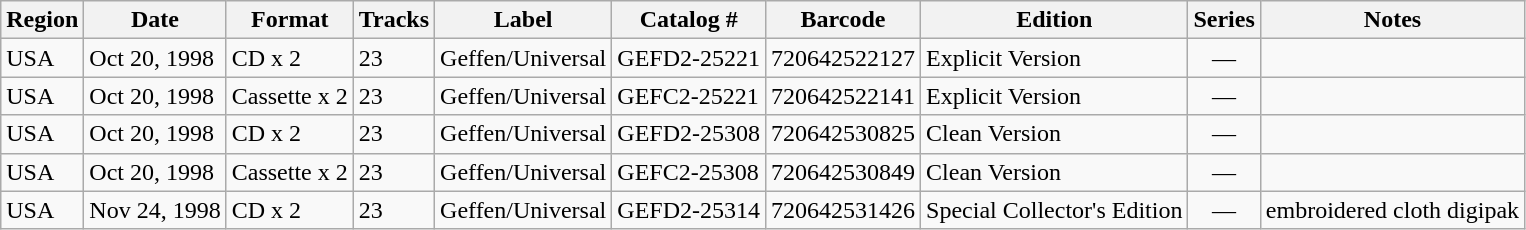<table class="wikitable">
<tr>
<th>Region</th>
<th>Date</th>
<th>Format</th>
<th>Tracks</th>
<th>Label</th>
<th>Catalog #</th>
<th>Barcode</th>
<th>Edition</th>
<th>Series</th>
<th>Notes</th>
</tr>
<tr>
<td>USA</td>
<td>Oct 20, 1998</td>
<td>CD x 2</td>
<td>23</td>
<td>Geffen/Universal</td>
<td>GEFD2-25221</td>
<td>720642522127</td>
<td>Explicit Version</td>
<td align="center">—</td>
<td></td>
</tr>
<tr>
<td>USA</td>
<td>Oct 20, 1998</td>
<td>Cassette x 2</td>
<td>23</td>
<td>Geffen/Universal</td>
<td>GEFC2-25221</td>
<td>720642522141</td>
<td>Explicit Version</td>
<td align="center">—</td>
<td></td>
</tr>
<tr>
<td>USA</td>
<td>Oct 20, 1998</td>
<td>CD x 2</td>
<td>23</td>
<td>Geffen/Universal</td>
<td>GEFD2-25308</td>
<td>720642530825</td>
<td>Clean Version</td>
<td align="center">—</td>
<td></td>
</tr>
<tr>
<td>USA</td>
<td>Oct 20, 1998</td>
<td>Cassette x 2</td>
<td>23</td>
<td>Geffen/Universal</td>
<td>GEFC2-25308</td>
<td>720642530849</td>
<td>Clean Version</td>
<td align="center">—</td>
<td></td>
</tr>
<tr>
<td>USA</td>
<td>Nov 24, 1998</td>
<td>CD x 2</td>
<td>23</td>
<td>Geffen/Universal</td>
<td>GEFD2-25314</td>
<td>720642531426</td>
<td>Special Collector's Edition</td>
<td align="center">—</td>
<td>embroidered cloth digipak</td>
</tr>
</table>
